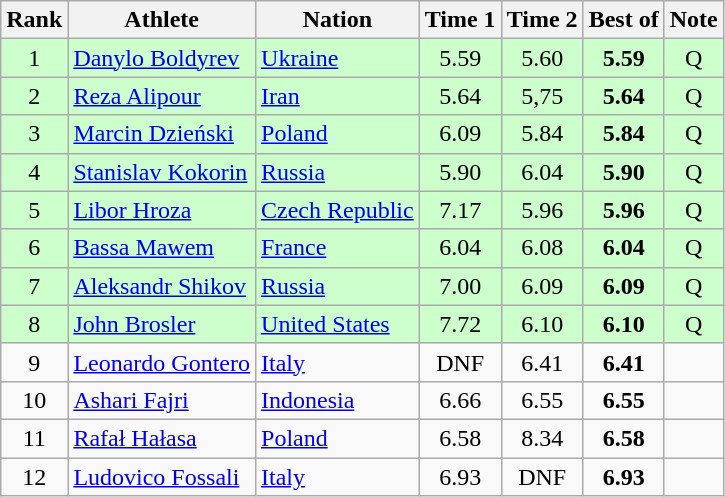<table class="wikitable sortable" style="text-align:center">
<tr>
<th>Rank</th>
<th>Athlete</th>
<th>Nation</th>
<th>Time 1</th>
<th>Time 2</th>
<th>Best of</th>
<th>Note</th>
</tr>
<tr bgcolor=ccffcc>
<td>1</td>
<td align=left><a href='#'>Danylo Boldyrev</a></td>
<td align=left> <a href='#'>Ukraine</a></td>
<td>5.59</td>
<td>5.60</td>
<td><strong>5.59</strong></td>
<td>Q</td>
</tr>
<tr bgcolor=ccffcc>
<td>2</td>
<td align=left><a href='#'>Reza Alipour</a></td>
<td align=left> <a href='#'>Iran</a></td>
<td>5.64</td>
<td>5,75</td>
<td><strong>5.64</strong></td>
<td>Q</td>
</tr>
<tr bgcolor=ccffcc>
<td>3</td>
<td align=left><a href='#'>Marcin Dzieński</a></td>
<td align=left> <a href='#'>Poland</a></td>
<td>6.09</td>
<td>5.84</td>
<td><strong>5.84</strong></td>
<td>Q</td>
</tr>
<tr bgcolor=ccffcc>
<td>4</td>
<td align=left><a href='#'>Stanislav Kokorin</a></td>
<td align=left> <a href='#'>Russia</a></td>
<td>5.90</td>
<td>6.04</td>
<td><strong>5.90</strong></td>
<td>Q</td>
</tr>
<tr bgcolor=ccffcc>
<td>5</td>
<td align=left><a href='#'>Libor Hroza</a></td>
<td align=left> <a href='#'>Czech Republic</a></td>
<td>7.17</td>
<td>5.96</td>
<td><strong>5.96</strong></td>
<td>Q</td>
</tr>
<tr bgcolor=ccffcc>
<td>6</td>
<td align=left><a href='#'>Bassa Mawem</a></td>
<td align=left> <a href='#'>France</a></td>
<td>6.04</td>
<td>6.08</td>
<td><strong>6.04</strong></td>
<td>Q</td>
</tr>
<tr bgcolor=ccffcc>
<td>7</td>
<td align=left><a href='#'>Aleksandr Shikov</a></td>
<td align=left> <a href='#'>Russia</a></td>
<td>7.00</td>
<td>6.09</td>
<td><strong>6.09</strong></td>
<td>Q</td>
</tr>
<tr bgcolor=ccffcc>
<td>8</td>
<td align=left><a href='#'>John Brosler</a></td>
<td align=left> <a href='#'>United States</a></td>
<td>7.72</td>
<td>6.10</td>
<td><strong>6.10</strong></td>
<td>Q</td>
</tr>
<tr>
<td>9</td>
<td align=left><a href='#'>Leonardo Gontero</a></td>
<td align=left> <a href='#'>Italy</a></td>
<td>DNF</td>
<td>6.41</td>
<td><strong>6.41</strong></td>
<td></td>
</tr>
<tr>
<td>10</td>
<td align=left><a href='#'>Ashari Fajri</a></td>
<td align=left> <a href='#'>Indonesia</a></td>
<td>6.66</td>
<td>6.55</td>
<td><strong>6.55</strong></td>
<td></td>
</tr>
<tr>
<td>11</td>
<td align=left><a href='#'>Rafał Hałasa</a></td>
<td align=left> <a href='#'>Poland</a></td>
<td>6.58</td>
<td>8.34</td>
<td><strong>6.58</strong></td>
<td></td>
</tr>
<tr>
<td>12</td>
<td align=left><a href='#'>Ludovico Fossali</a></td>
<td align=left> <a href='#'>Italy</a></td>
<td>6.93</td>
<td>DNF</td>
<td><strong>6.93</strong></td>
<td></td>
</tr>
</table>
